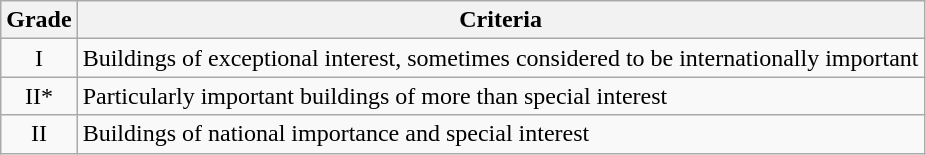<table class="wikitable">
<tr>
<th>Grade</th>
<th>Criteria</th>
</tr>
<tr>
<td align="center" >I</td>
<td>Buildings of exceptional interest, sometimes considered to be internationally important</td>
</tr>
<tr>
<td align="center" >II*</td>
<td>Particularly important buildings of more than special interest</td>
</tr>
<tr>
<td align="center" >II</td>
<td>Buildings of national importance and special interest</td>
</tr>
</table>
